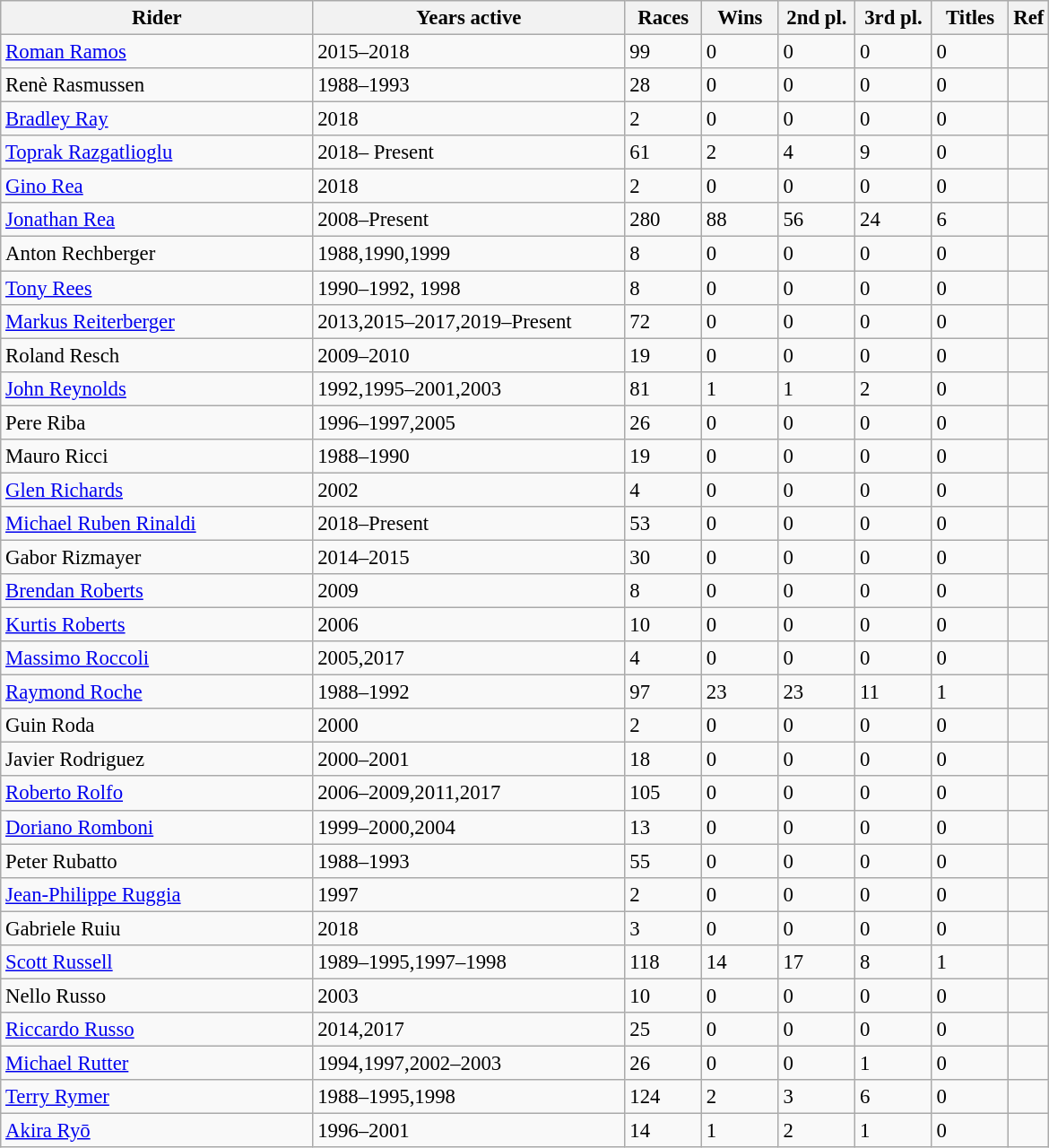<table class="wikitable" style="font-size:95%;">
<tr>
<th width="225">Rider</th>
<th width="225">Years active</th>
<th width="50">Races</th>
<th width="50">Wins</th>
<th width="50">2nd pl.</th>
<th width="50">3rd pl.</th>
<th width="50">Titles</th>
<th>Ref</th>
</tr>
<tr>
<td> <a href='#'>Roman Ramos</a></td>
<td>2015–2018</td>
<td>99</td>
<td>0</td>
<td>0</td>
<td>0</td>
<td>0</td>
<td></td>
</tr>
<tr>
<td> Renè Rasmussen</td>
<td>1988–1993</td>
<td>28</td>
<td>0</td>
<td>0</td>
<td>0</td>
<td>0</td>
<td></td>
</tr>
<tr>
<td> <a href='#'>Bradley Ray</a></td>
<td>2018</td>
<td>2</td>
<td>0</td>
<td>0</td>
<td>0</td>
<td>0</td>
<td></td>
</tr>
<tr>
<td> <a href='#'>Toprak Razgatlioglu</a></td>
<td>2018– Present</td>
<td>61</td>
<td>2</td>
<td>4</td>
<td>9</td>
<td>0</td>
<td></td>
</tr>
<tr>
<td> <a href='#'>Gino Rea</a></td>
<td>2018</td>
<td>2</td>
<td>0</td>
<td>0</td>
<td>0</td>
<td>0</td>
<td></td>
</tr>
<tr>
<td> <a href='#'>Jonathan Rea</a></td>
<td>2008–Present</td>
<td>280</td>
<td>88</td>
<td>56</td>
<td>24</td>
<td>6</td>
<td></td>
</tr>
<tr>
<td> Anton Rechberger</td>
<td>1988,1990,1999</td>
<td>8</td>
<td>0</td>
<td>0</td>
<td>0</td>
<td>0</td>
<td></td>
</tr>
<tr>
<td> <a href='#'>Tony Rees</a></td>
<td>1990–1992, 1998</td>
<td>8</td>
<td>0</td>
<td>0</td>
<td>0</td>
<td>0</td>
<td></td>
</tr>
<tr>
<td> <a href='#'>Markus Reiterberger</a></td>
<td>2013,2015–2017,2019–Present</td>
<td>72</td>
<td>0</td>
<td>0</td>
<td>0</td>
<td>0</td>
<td></td>
</tr>
<tr>
<td> Roland Resch</td>
<td>2009–2010</td>
<td>19</td>
<td>0</td>
<td>0</td>
<td>0</td>
<td>0</td>
<td></td>
</tr>
<tr>
<td> <a href='#'>John Reynolds</a></td>
<td>1992,1995–2001,2003</td>
<td>81</td>
<td>1</td>
<td>1</td>
<td>2</td>
<td>0</td>
<td></td>
</tr>
<tr>
<td> Pere Riba</td>
<td>1996–1997,2005</td>
<td>26</td>
<td>0</td>
<td>0</td>
<td>0</td>
<td>0</td>
<td></td>
</tr>
<tr>
<td> Mauro Ricci</td>
<td>1988–1990</td>
<td>19</td>
<td>0</td>
<td>0</td>
<td>0</td>
<td>0</td>
<td></td>
</tr>
<tr>
<td> <a href='#'>Glen Richards</a></td>
<td>2002</td>
<td>4</td>
<td>0</td>
<td>0</td>
<td>0</td>
<td>0</td>
<td></td>
</tr>
<tr>
<td> <a href='#'>Michael Ruben Rinaldi</a></td>
<td>2018–Present</td>
<td>53</td>
<td>0</td>
<td>0</td>
<td>0</td>
<td>0</td>
<td></td>
</tr>
<tr>
<td> Gabor Rizmayer</td>
<td>2014–2015</td>
<td>30</td>
<td>0</td>
<td>0</td>
<td>0</td>
<td>0</td>
<td></td>
</tr>
<tr>
<td> <a href='#'>Brendan Roberts</a></td>
<td>2009</td>
<td>8</td>
<td>0</td>
<td>0</td>
<td>0</td>
<td>0</td>
<td></td>
</tr>
<tr>
<td> <a href='#'>Kurtis Roberts</a></td>
<td>2006</td>
<td>10</td>
<td>0</td>
<td>0</td>
<td>0</td>
<td>0</td>
<td></td>
</tr>
<tr>
<td> <a href='#'>Massimo Roccoli</a></td>
<td>2005,2017</td>
<td>4</td>
<td>0</td>
<td>0</td>
<td>0</td>
<td>0</td>
<td></td>
</tr>
<tr>
<td> <a href='#'>Raymond Roche</a></td>
<td>1988–1992</td>
<td>97</td>
<td>23</td>
<td>23</td>
<td>11</td>
<td>1</td>
<td></td>
</tr>
<tr>
<td> Guin Roda</td>
<td>2000</td>
<td>2</td>
<td>0</td>
<td>0</td>
<td>0</td>
<td>0</td>
<td></td>
</tr>
<tr>
<td> Javier Rodriguez</td>
<td>2000–2001</td>
<td>18</td>
<td>0</td>
<td>0</td>
<td>0</td>
<td>0</td>
<td></td>
</tr>
<tr>
<td> <a href='#'>Roberto Rolfo</a></td>
<td>2006–2009,2011,2017</td>
<td>105</td>
<td>0</td>
<td>0</td>
<td>0</td>
<td>0</td>
<td></td>
</tr>
<tr>
<td> <a href='#'>Doriano Romboni</a></td>
<td>1999–2000,2004</td>
<td>13</td>
<td>0</td>
<td>0</td>
<td>0</td>
<td>0</td>
<td></td>
</tr>
<tr>
<td> Peter Rubatto</td>
<td>1988–1993</td>
<td>55</td>
<td>0</td>
<td>0</td>
<td>0</td>
<td>0</td>
<td></td>
</tr>
<tr>
<td> <a href='#'>Jean-Philippe Ruggia</a></td>
<td>1997</td>
<td>2</td>
<td>0</td>
<td>0</td>
<td>0</td>
<td>0</td>
<td></td>
</tr>
<tr>
<td> Gabriele Ruiu</td>
<td>2018</td>
<td>3</td>
<td>0</td>
<td>0</td>
<td>0</td>
<td>0</td>
<td></td>
</tr>
<tr>
<td> <a href='#'>Scott Russell</a></td>
<td>1989–1995,1997–1998</td>
<td>118</td>
<td>14</td>
<td>17</td>
<td>8</td>
<td>1</td>
<td></td>
</tr>
<tr>
<td> Nello Russo</td>
<td>2003</td>
<td>10</td>
<td>0</td>
<td>0</td>
<td>0</td>
<td>0</td>
<td></td>
</tr>
<tr>
<td> <a href='#'>Riccardo Russo</a></td>
<td>2014,2017</td>
<td>25</td>
<td>0</td>
<td>0</td>
<td>0</td>
<td>0</td>
<td></td>
</tr>
<tr>
<td> <a href='#'>Michael Rutter</a></td>
<td>1994,1997,2002–2003</td>
<td>26</td>
<td>0</td>
<td>0</td>
<td>1</td>
<td>0</td>
<td></td>
</tr>
<tr>
<td> <a href='#'>Terry Rymer</a></td>
<td>1988–1995,1998</td>
<td>124</td>
<td>2</td>
<td>3</td>
<td>6</td>
<td>0</td>
<td></td>
</tr>
<tr>
<td> <a href='#'>Akira Ryō</a></td>
<td>1996–2001</td>
<td>14</td>
<td>1</td>
<td>2</td>
<td>1</td>
<td>0</td>
<td></td>
</tr>
</table>
